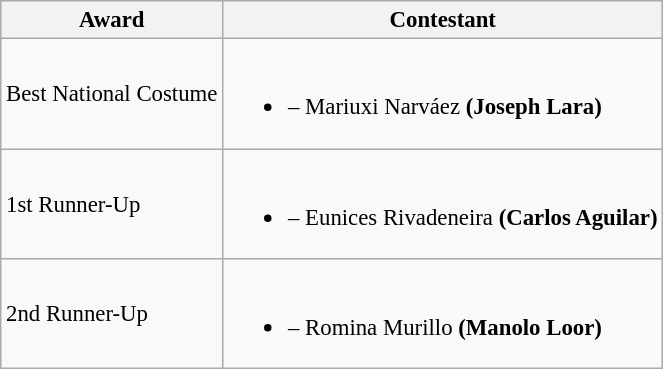<table class="wikitable sortable" style="font-size: 95%;">
<tr>
<th>Award</th>
<th>Contestant</th>
</tr>
<tr>
<td>Best National Costume</td>
<td><br><ul><li> – Mariuxi Narváez <strong>(Joseph Lara)</strong></li></ul></td>
</tr>
<tr>
<td>1st Runner-Up</td>
<td><br><ul><li> – Eunices Rivadeneira <strong>(Carlos Aguilar)</strong></li></ul></td>
</tr>
<tr>
<td>2nd Runner-Up</td>
<td><br><ul><li> – Romina Murillo <strong>(Manolo Loor)</strong></li></ul></td>
</tr>
</table>
